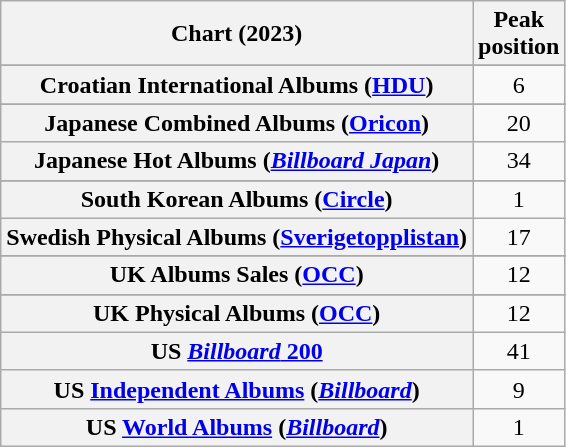<table class="wikitable plainrowheaders sortable" style="text-align:center">
<tr>
<th scope="col">Chart (2023)</th>
<th scope="col">Peak<br>position</th>
</tr>
<tr>
</tr>
<tr>
</tr>
<tr>
</tr>
<tr>
<th scope="row">Croatian International Albums (<a href='#'>HDU</a>)</th>
<td>6</td>
</tr>
<tr>
</tr>
<tr>
</tr>
<tr>
</tr>
<tr>
</tr>
<tr>
<th scope="row">Japanese Combined Albums (<a href='#'>Oricon</a>)</th>
<td>20</td>
</tr>
<tr>
<th scope="row">Japanese Hot Albums (<em><a href='#'>Billboard Japan</a></em>)</th>
<td>34</td>
</tr>
<tr>
</tr>
<tr>
<th scope="row">South Korean Albums (<a href='#'>Circle</a>)</th>
<td>1</td>
</tr>
<tr>
<th scope="row">Swedish Physical Albums (<a href='#'>Sverigetopplistan</a>)</th>
<td>17</td>
</tr>
<tr>
</tr>
<tr>
<th scope="row">UK Albums Sales (<a href='#'>OCC</a>)</th>
<td>12</td>
</tr>
<tr>
</tr>
<tr>
<th scope="row">UK Physical Albums (<a href='#'>OCC</a>)</th>
<td>12</td>
</tr>
<tr>
<th scope="row">US <a href='#'><em>Billboard</em> 200</a></th>
<td>41</td>
</tr>
<tr>
<th scope="row">US <a href='#'>Independent Albums</a> (<em><a href='#'>Billboard</a></em>)</th>
<td>9</td>
</tr>
<tr>
<th scope="row">US <a href='#'>World Albums</a> (<em><a href='#'>Billboard</a></em>)</th>
<td>1</td>
</tr>
</table>
